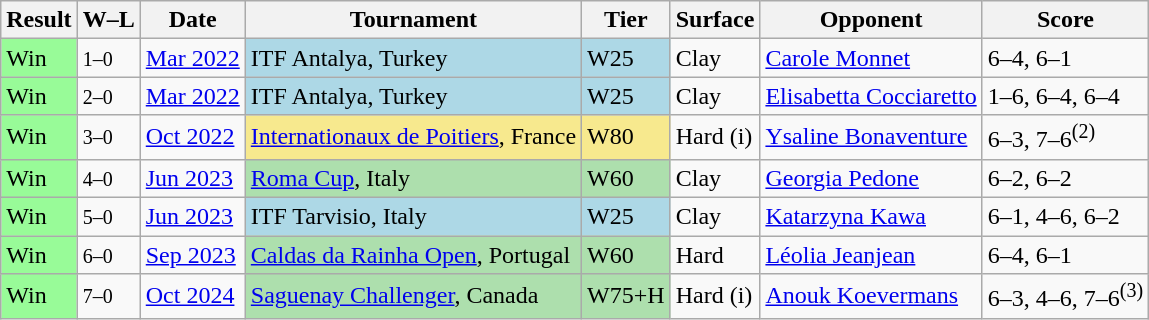<table class="sortable wikitable">
<tr>
<th>Result</th>
<th class="unsortable">W–L</th>
<th>Date</th>
<th>Tournament</th>
<th>Tier</th>
<th>Surface</th>
<th>Opponent</th>
<th class="unsortable">Score</th>
</tr>
<tr>
<td style="background:#98fb98;">Win</td>
<td><small>1–0</small></td>
<td><a href='#'>Mar 2022</a></td>
<td style="background:lightblue;">ITF Antalya, Turkey</td>
<td style="background:lightblue;">W25</td>
<td>Clay</td>
<td> <a href='#'>Carole Monnet</a></td>
<td>6–4, 6–1</td>
</tr>
<tr>
<td style="background:#98fb98;">Win</td>
<td><small>2–0</small></td>
<td><a href='#'>Mar 2022</a></td>
<td style="background:lightblue;">ITF Antalya, Turkey</td>
<td style="background:lightblue;">W25</td>
<td>Clay</td>
<td> <a href='#'>Elisabetta Cocciaretto</a></td>
<td>1–6, 6–4, 6–4</td>
</tr>
<tr>
<td style="background:#98fb98;">Win</td>
<td><small>3–0</small></td>
<td><a href='#'>Oct 2022</a></td>
<td style="background:#f7e98e;"><a href='#'>Internationaux de Poitiers</a>, France</td>
<td style="background:#f7e98e;">W80</td>
<td>Hard (i)</td>
<td> <a href='#'>Ysaline Bonaventure</a></td>
<td>6–3, 7–6<sup>(2)</sup></td>
</tr>
<tr>
<td style="background:#98fb98;">Win</td>
<td><small>4–0</small></td>
<td><a href='#'>Jun 2023</a></td>
<td style="background:#addfad;"><a href='#'>Roma Cup</a>, Italy</td>
<td style="background:#addfad;">W60</td>
<td>Clay</td>
<td> <a href='#'>Georgia Pedone</a></td>
<td>6–2, 6–2</td>
</tr>
<tr>
<td style="background:#98fb98;">Win</td>
<td><small>5–0</small></td>
<td><a href='#'>Jun 2023</a></td>
<td style="background:lightblue;">ITF Tarvisio, Italy</td>
<td style="background:lightblue;">W25</td>
<td>Clay</td>
<td> <a href='#'>Katarzyna Kawa</a></td>
<td>6–1, 4–6, 6–2</td>
</tr>
<tr>
<td style="background:#98fb98;">Win</td>
<td><small>6–0</small></td>
<td><a href='#'>Sep 2023</a></td>
<td style="background:#addfad;"><a href='#'>Caldas da Rainha Open</a>, Portugal</td>
<td style="background:#addfad;">W60</td>
<td>Hard</td>
<td> <a href='#'>Léolia Jeanjean</a></td>
<td>6–4, 6–1</td>
</tr>
<tr>
<td style="background:#98fb98;">Win</td>
<td><small>7–0</small></td>
<td><a href='#'>Oct 2024</a></td>
<td style="background:#addfad;"><a href='#'>Saguenay Challenger</a>, Canada</td>
<td style="background:#addfad;">W75+H</td>
<td>Hard (i)</td>
<td> <a href='#'>Anouk Koevermans</a></td>
<td>6–3, 4–6, 7–6<sup>(3)</sup></td>
</tr>
</table>
